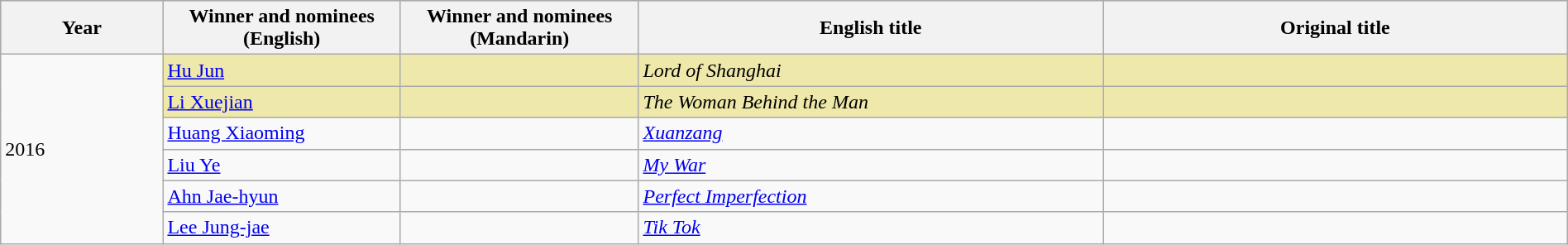<table class="wikitable" style="width:100%;">
<tr style="background:#BEBEBE">
<th width="100"><strong>Year</strong></th>
<th width="150"><strong>Winner and nominees<br>(English)</strong></th>
<th width="150"><strong>Winner and nominees<br>(Mandarin)</strong></th>
<th width="300"><strong>English title</strong></th>
<th width="300"><strong>Original title</strong></th>
</tr>
<tr>
<td rowspan="6">2016</td>
<td style="background:#EEE8AA;"><a href='#'>Hu Jun</a></td>
<td style="background:#EEE8AA;"></td>
<td style="background:#EEE8AA;"><em>Lord of Shanghai</em></td>
<td style="background:#EEE8AA;"></td>
</tr>
<tr>
<td style="background:#EEE8AA;"><a href='#'>Li Xuejian</a></td>
<td style="background:#EEE8AA;"></td>
<td style="background:#EEE8AA;"><em>The Woman Behind the Man</em></td>
<td style="background:#EEE8AA;"></td>
</tr>
<tr>
<td><a href='#'>Huang Xiaoming</a></td>
<td></td>
<td><em><a href='#'>Xuanzang</a></em></td>
<td></td>
</tr>
<tr>
<td><a href='#'>Liu Ye</a></td>
<td></td>
<td><em><a href='#'>My War</a></em></td>
<td></td>
</tr>
<tr>
<td><a href='#'>Ahn Jae-hyun</a></td>
<td></td>
<td><em><a href='#'>Perfect Imperfection</a></em></td>
<td></td>
</tr>
<tr>
<td><a href='#'>Lee Jung-jae</a></td>
<td></td>
<td><em><a href='#'>Tik Tok</a></em></td>
<td></td>
</tr>
</table>
